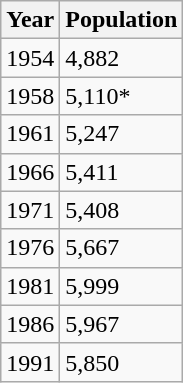<table class="wikitable">
<tr>
<th>Year</th>
<th>Population</th>
</tr>
<tr>
<td>1954</td>
<td>4,882</td>
</tr>
<tr>
<td>1958</td>
<td>5,110*</td>
</tr>
<tr>
<td>1961</td>
<td>5,247</td>
</tr>
<tr>
<td>1966</td>
<td>5,411</td>
</tr>
<tr>
<td>1971</td>
<td>5,408</td>
</tr>
<tr>
<td>1976</td>
<td>5,667</td>
</tr>
<tr>
<td>1981</td>
<td>5,999</td>
</tr>
<tr>
<td>1986</td>
<td>5,967</td>
</tr>
<tr>
<td>1991</td>
<td>5,850</td>
</tr>
</table>
